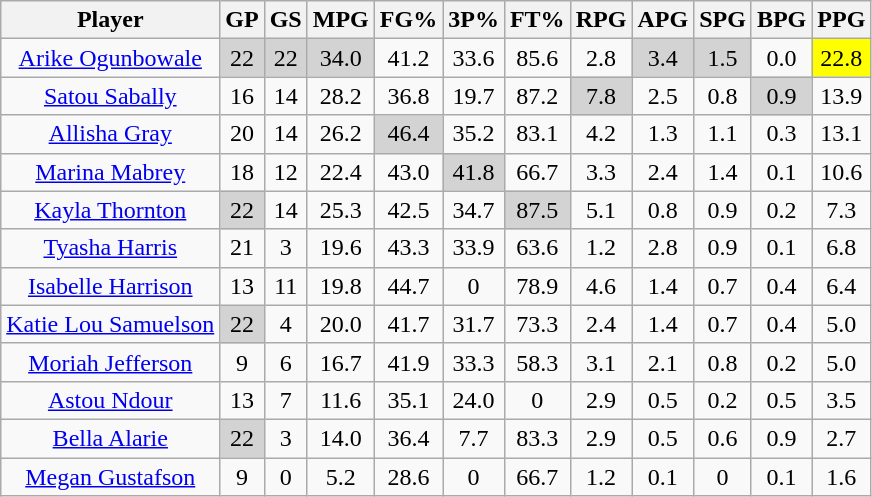<table class="wikitable sortable" style="text-align:center;">
<tr>
<th style=>Player</th>
<th style=>GP</th>
<th style=>GS</th>
<th style=>MPG</th>
<th style=>FG%</th>
<th style=>3P%</th>
<th style=>FT%</th>
<th style=>RPG</th>
<th style=>APG</th>
<th style=>SPG</th>
<th style=>BPG</th>
<th style=>PPG</th>
</tr>
<tr>
<td><a href='#'>Arike Ogunbowale</a></td>
<td style="background:#D3D3D3;">22</td>
<td style="background:#D3D3D3;">22</td>
<td style="background:#D3D3D3;">34.0</td>
<td>41.2</td>
<td>33.6</td>
<td>85.6</td>
<td>2.8</td>
<td style="background:#D3D3D3;">3.4</td>
<td style="background:#D3D3D3;">1.5</td>
<td>0.0</td>
<td style="background:yellow;">22.8</td>
</tr>
<tr>
<td><a href='#'>Satou Sabally</a></td>
<td>16</td>
<td>14</td>
<td>28.2</td>
<td>36.8</td>
<td>19.7</td>
<td>87.2</td>
<td style="background:#D3D3D3;">7.8</td>
<td>2.5</td>
<td>0.8</td>
<td style="background:#D3D3D3;">0.9</td>
<td>13.9</td>
</tr>
<tr>
<td><a href='#'>Allisha Gray</a></td>
<td>20</td>
<td>14</td>
<td>26.2</td>
<td style="background:#D3D3D3;">46.4</td>
<td>35.2</td>
<td>83.1</td>
<td>4.2</td>
<td>1.3</td>
<td>1.1</td>
<td>0.3</td>
<td>13.1</td>
</tr>
<tr>
<td><a href='#'>Marina Mabrey</a></td>
<td>18</td>
<td>12</td>
<td>22.4</td>
<td>43.0</td>
<td style="background:#D3D3D3;">41.8</td>
<td>66.7</td>
<td>3.3</td>
<td>2.4</td>
<td>1.4</td>
<td>0.1</td>
<td>10.6</td>
</tr>
<tr>
<td><a href='#'>Kayla Thornton</a></td>
<td style="background:#D3D3D3;">22</td>
<td>14</td>
<td>25.3</td>
<td>42.5</td>
<td>34.7</td>
<td style="background:#D3D3D3;">87.5</td>
<td>5.1</td>
<td>0.8</td>
<td>0.9</td>
<td>0.2</td>
<td>7.3</td>
</tr>
<tr>
<td><a href='#'>Tyasha Harris</a></td>
<td>21</td>
<td>3</td>
<td>19.6</td>
<td>43.3</td>
<td>33.9</td>
<td>63.6</td>
<td>1.2</td>
<td>2.8</td>
<td>0.9</td>
<td>0.1</td>
<td>6.8</td>
</tr>
<tr>
<td><a href='#'>Isabelle Harrison</a></td>
<td>13</td>
<td>11</td>
<td>19.8</td>
<td>44.7</td>
<td>0</td>
<td>78.9</td>
<td>4.6</td>
<td>1.4</td>
<td>0.7</td>
<td>0.4</td>
<td>6.4</td>
</tr>
<tr>
<td><a href='#'>Katie Lou Samuelson</a></td>
<td style="background:#D3D3D3;">22</td>
<td>4</td>
<td>20.0</td>
<td>41.7</td>
<td>31.7</td>
<td>73.3</td>
<td>2.4</td>
<td>1.4</td>
<td>0.7</td>
<td>0.4</td>
<td>5.0</td>
</tr>
<tr>
<td><a href='#'>Moriah Jefferson</a></td>
<td>9</td>
<td>6</td>
<td>16.7</td>
<td>41.9</td>
<td>33.3</td>
<td>58.3</td>
<td>3.1</td>
<td>2.1</td>
<td>0.8</td>
<td>0.2</td>
<td>5.0</td>
</tr>
<tr>
<td><a href='#'>Astou Ndour</a></td>
<td>13</td>
<td>7</td>
<td>11.6</td>
<td>35.1</td>
<td>24.0</td>
<td>0</td>
<td>2.9</td>
<td>0.5</td>
<td>0.2</td>
<td>0.5</td>
<td>3.5</td>
</tr>
<tr>
<td><a href='#'>Bella Alarie</a></td>
<td style="background:#D3D3D3;">22</td>
<td>3</td>
<td>14.0</td>
<td>36.4</td>
<td>7.7</td>
<td>83.3</td>
<td>2.9</td>
<td>0.5</td>
<td>0.6</td>
<td>0.9</td>
<td>2.7</td>
</tr>
<tr>
<td><a href='#'>Megan Gustafson</a></td>
<td>9</td>
<td>0</td>
<td>5.2</td>
<td>28.6</td>
<td>0</td>
<td>66.7</td>
<td>1.2</td>
<td>0.1</td>
<td>0</td>
<td>0.1</td>
<td>1.6</td>
</tr>
</table>
